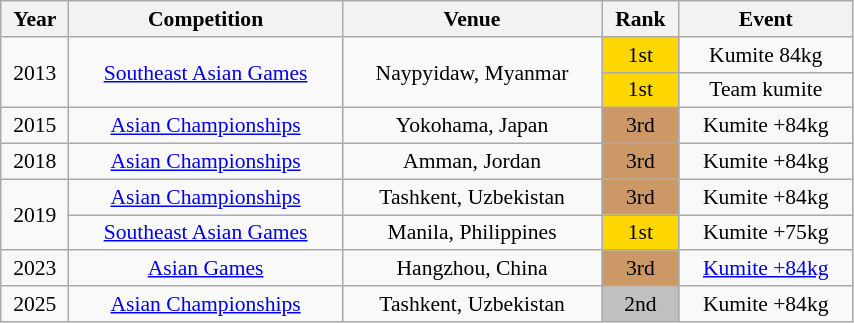<table class="wikitable sortable" width=45% style="font-size:90%; text-align:center;">
<tr>
<th>Year</th>
<th>Competition</th>
<th>Venue</th>
<th>Rank</th>
<th>Event</th>
</tr>
<tr>
<td rowspan=2>2013</td>
<td rowspan=2><a href='#'>Southeast Asian Games</a></td>
<td rowspan=2>Naypyidaw, Myanmar</td>
<td bgcolor="gold">1st</td>
<td>Kumite 84kg</td>
</tr>
<tr>
<td bgcolor="gold">1st</td>
<td>Team kumite</td>
</tr>
<tr>
<td>2015</td>
<td><a href='#'>Asian Championships</a></td>
<td>Yokohama, Japan</td>
<td bgcolor="cc9966">3rd</td>
<td>Kumite +84kg</td>
</tr>
<tr>
<td>2018</td>
<td><a href='#'>Asian Championships</a></td>
<td>Amman, Jordan</td>
<td bgcolor="cc9966">3rd</td>
<td>Kumite +84kg</td>
</tr>
<tr>
<td rowspan=2>2019</td>
<td><a href='#'>Asian Championships</a></td>
<td>Tashkent, Uzbekistan</td>
<td bgcolor="cc9966">3rd</td>
<td>Kumite +84kg</td>
</tr>
<tr>
<td><a href='#'>Southeast Asian Games</a></td>
<td>Manila, Philippines</td>
<td bgcolor="gold">1st</td>
<td>Kumite +75kg</td>
</tr>
<tr>
<td>2023</td>
<td><a href='#'>Asian Games</a></td>
<td>Hangzhou, China</td>
<td bgcolor="cc9966">3rd</td>
<td><a href='#'>Kumite +84kg</a></td>
</tr>
<tr>
<td>2025</td>
<td><a href='#'>Asian Championships</a></td>
<td>Tashkent, Uzbekistan</td>
<td bgcolor="silver">2nd</td>
<td>Kumite +84kg</td>
</tr>
</table>
